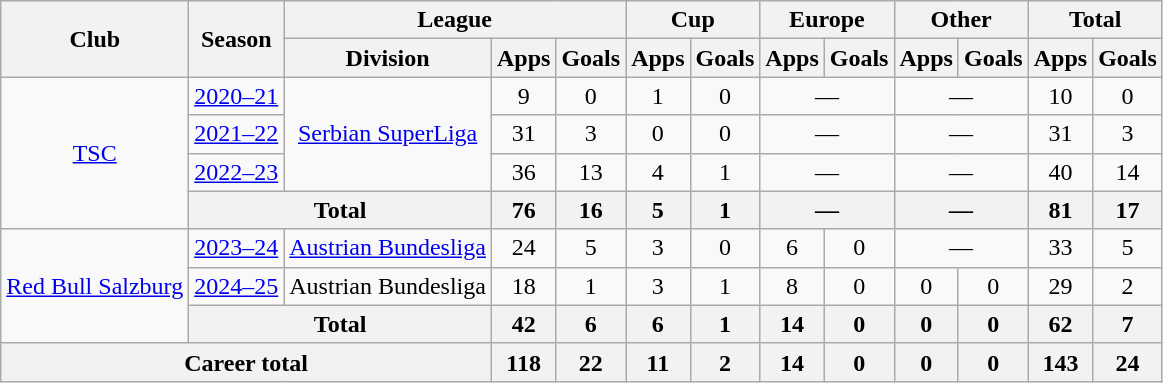<table class="wikitable" Style="text-align: center">
<tr>
<th rowspan="2">Club</th>
<th rowspan="2">Season</th>
<th colspan="3">League</th>
<th colspan="2">Cup</th>
<th colspan="2">Europe</th>
<th colspan="2">Other</th>
<th colspan="2">Total</th>
</tr>
<tr>
<th>Division</th>
<th>Apps</th>
<th>Goals</th>
<th>Apps</th>
<th>Goals</th>
<th>Apps</th>
<th>Goals</th>
<th>Apps</th>
<th>Goals</th>
<th>Apps</th>
<th>Goals</th>
</tr>
<tr>
<td rowspan="4"><a href='#'>TSC</a></td>
<td><a href='#'>2020–21</a></td>
<td rowspan="3"><a href='#'>Serbian SuperLiga</a></td>
<td>9</td>
<td>0</td>
<td>1</td>
<td>0</td>
<td colspan="2">—</td>
<td colspan="2">—</td>
<td>10</td>
<td>0</td>
</tr>
<tr>
<td><a href='#'>2021–22</a></td>
<td>31</td>
<td>3</td>
<td>0</td>
<td>0</td>
<td colspan="2">—</td>
<td colspan="2">—</td>
<td>31</td>
<td>3</td>
</tr>
<tr>
<td><a href='#'>2022–23</a></td>
<td>36</td>
<td>13</td>
<td>4</td>
<td>1</td>
<td colspan="2">—</td>
<td colspan="2">—</td>
<td>40</td>
<td>14</td>
</tr>
<tr>
<th colspan="2">Total</th>
<th>76</th>
<th>16</th>
<th>5</th>
<th>1</th>
<th colspan="2">—</th>
<th colspan="2">—</th>
<th>81</th>
<th>17</th>
</tr>
<tr>
<td rowspan="3"><a href='#'>Red Bull Salzburg</a></td>
<td><a href='#'>2023–24</a></td>
<td><a href='#'>Austrian Bundesliga</a></td>
<td>24</td>
<td>5</td>
<td>3</td>
<td>0</td>
<td>6</td>
<td>0</td>
<td colspan="2">—</td>
<td>33</td>
<td>5</td>
</tr>
<tr>
<td><a href='#'>2024–25</a></td>
<td>Austrian Bundesliga</td>
<td>18</td>
<td>1</td>
<td>3</td>
<td>1</td>
<td>8</td>
<td>0</td>
<td>0</td>
<td>0</td>
<td>29</td>
<td>2</td>
</tr>
<tr>
<th colspan="2">Total</th>
<th>42</th>
<th>6</th>
<th>6</th>
<th>1</th>
<th>14</th>
<th>0</th>
<th>0</th>
<th>0</th>
<th>62</th>
<th>7</th>
</tr>
<tr>
<th colspan="3">Career total</th>
<th>118</th>
<th>22</th>
<th>11</th>
<th>2</th>
<th>14</th>
<th>0</th>
<th>0</th>
<th>0</th>
<th>143</th>
<th>24</th>
</tr>
</table>
